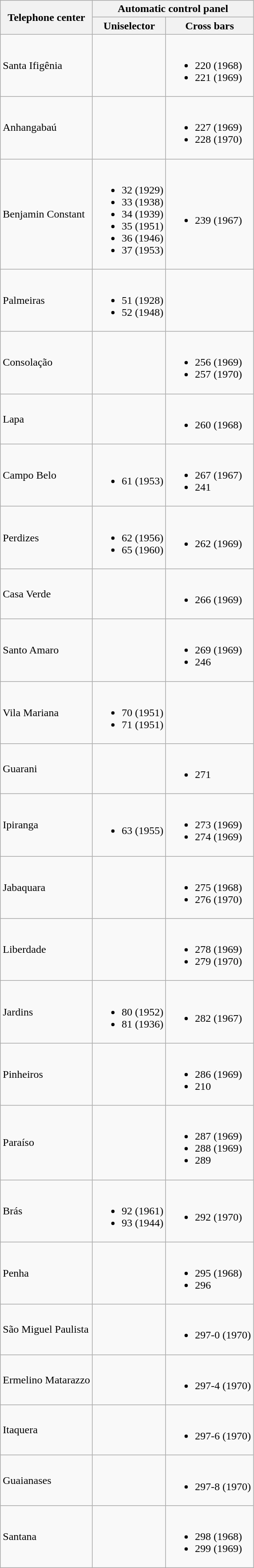<table class="wikitable">
<tr>
<th rowspan="2">Telephone center</th>
<th colspan="2">Automatic control panel</th>
</tr>
<tr>
<th>Uniselector</th>
<th>Cross bars</th>
</tr>
<tr>
<td>Santa Ifigênia</td>
<td></td>
<td><br><ul><li>220 (1968)</li><li>221 (1969)</li></ul></td>
</tr>
<tr>
<td>Anhangabaú</td>
<td></td>
<td><br><ul><li>227 (1969)</li><li>228 (1970)</li></ul></td>
</tr>
<tr>
<td>Benjamin Constant</td>
<td><br><ul><li>32 (1929)</li><li>33 (1938)</li><li>34 (1939)</li><li>35 (1951)</li><li>36 (1946)</li><li>37 (1953)</li></ul></td>
<td><br><ul><li>239 (1967)</li></ul></td>
</tr>
<tr>
<td>Palmeiras</td>
<td><br><ul><li>51 (1928)</li><li>52 (1948)</li></ul></td>
<td></td>
</tr>
<tr>
<td>Consolação</td>
<td></td>
<td><br><ul><li>256 (1969)</li><li>257 (1970)</li></ul></td>
</tr>
<tr>
<td>Lapa</td>
<td></td>
<td><br><ul><li>260 (1968)</li></ul></td>
</tr>
<tr>
<td>Campo Belo</td>
<td><br><ul><li>61 (1953)</li></ul></td>
<td><br><ul><li>267 (1967)</li><li>241</li></ul></td>
</tr>
<tr>
<td>Perdizes</td>
<td><br><ul><li>62 (1956)</li><li>65 (1960)</li></ul></td>
<td><br><ul><li>262 (1969)</li></ul></td>
</tr>
<tr>
<td>Casa Verde</td>
<td></td>
<td><br><ul><li>266 (1969)</li></ul></td>
</tr>
<tr>
<td>Santo Amaro</td>
<td></td>
<td><br><ul><li>269 (1969)</li><li>246</li></ul></td>
</tr>
<tr>
<td>Vila Mariana</td>
<td><br><ul><li>70 (1951)</li><li>71 (1951)</li></ul></td>
<td></td>
</tr>
<tr>
<td>Guarani</td>
<td></td>
<td><br><ul><li>271</li></ul></td>
</tr>
<tr>
<td>Ipiranga</td>
<td><br><ul><li>63 (1955)</li></ul></td>
<td><br><ul><li>273 (1969)</li><li>274 (1969)</li></ul></td>
</tr>
<tr>
<td>Jabaquara</td>
<td></td>
<td><br><ul><li>275 (1968)</li><li>276 (1970)</li></ul></td>
</tr>
<tr>
<td>Liberdade</td>
<td></td>
<td><br><ul><li>278 (1969)</li><li>279 (1970)</li></ul></td>
</tr>
<tr>
<td>Jardins</td>
<td><br><ul><li>80 (1952)</li><li>81 (1936)</li></ul></td>
<td><br><ul><li>282 (1967)</li></ul></td>
</tr>
<tr>
<td>Pinheiros</td>
<td></td>
<td><br><ul><li>286 (1969)</li><li>210</li></ul></td>
</tr>
<tr>
<td>Paraíso</td>
<td></td>
<td><br><ul><li>287 (1969)</li><li>288 (1969)</li><li>289</li></ul></td>
</tr>
<tr>
<td>Brás</td>
<td><br><ul><li>92 (1961)</li><li>93 (1944)</li></ul></td>
<td><br><ul><li>292 (1970)</li></ul></td>
</tr>
<tr>
<td>Penha</td>
<td></td>
<td><br><ul><li>295 (1968)</li><li>296</li></ul></td>
</tr>
<tr>
<td>São Miguel Paulista</td>
<td></td>
<td><br><ul><li>297-0 (1970)</li></ul></td>
</tr>
<tr>
<td>Ermelino Matarazzo</td>
<td></td>
<td><br><ul><li>297-4 (1970)</li></ul></td>
</tr>
<tr>
<td>Itaquera</td>
<td></td>
<td><br><ul><li>297-6 (1970)</li></ul></td>
</tr>
<tr>
<td>Guaianases</td>
<td></td>
<td><br><ul><li>297-8 (1970)</li></ul></td>
</tr>
<tr>
<td>Santana</td>
<td></td>
<td><br><ul><li>298 (1968)</li><li>299 (1969)</li></ul></td>
</tr>
</table>
